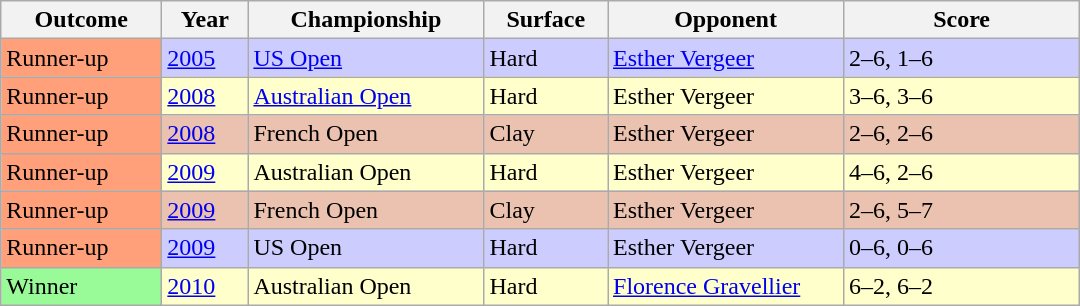<table class="sortable wikitable">
<tr>
<th style="width:100px;">Outcome</th>
<th width="50">Year</th>
<th style="width:150px;">Championship</th>
<th width="75">Surface</th>
<th style="width:150px;">Opponent</th>
<th style="width:150px;">Score</th>
</tr>
<tr style="background:#ccf;">
<td bgcolor=FFA07A>Runner-up</td>
<td><a href='#'>2005</a></td>
<td><a href='#'>US Open</a></td>
<td>Hard</td>
<td><a href='#'>Esther Vergeer</a></td>
<td>2–6, 1–6</td>
</tr>
<tr style="background:#ffc;">
<td bgcolor=FFA07A>Runner-up</td>
<td><a href='#'>2008</a></td>
<td><a href='#'>Australian Open</a></td>
<td>Hard</td>
<td>Esther Vergeer</td>
<td>3–6, 3–6</td>
</tr>
<tr style="background:#ebc2af;">
<td bgcolor=FFA07A>Runner-up</td>
<td><a href='#'>2008</a></td>
<td>French Open</td>
<td>Clay</td>
<td>Esther Vergeer</td>
<td>2–6, 2–6</td>
</tr>
<tr style="background:#ffc;">
<td bgcolor=FFA07A>Runner-up</td>
<td><a href='#'>2009</a></td>
<td>Australian Open</td>
<td>Hard</td>
<td>Esther Vergeer</td>
<td>4–6, 2–6</td>
</tr>
<tr style="background:#ebc2af;">
<td bgcolor=FFA07A>Runner-up</td>
<td><a href='#'>2009</a></td>
<td>French Open</td>
<td>Clay</td>
<td>Esther Vergeer</td>
<td>2–6, 5–7</td>
</tr>
<tr style="background:#ccf;">
<td bgcolor=FFA07A>Runner-up</td>
<td><a href='#'>2009</a></td>
<td>US Open</td>
<td>Hard</td>
<td>Esther Vergeer</td>
<td>0–6, 0–6</td>
</tr>
<tr style="background:#ffc;">
<td bgcolor=98FB98>Winner</td>
<td><a href='#'>2010</a></td>
<td>Australian Open</td>
<td>Hard</td>
<td><a href='#'>Florence Gravellier</a></td>
<td>6–2, 6–2</td>
</tr>
</table>
